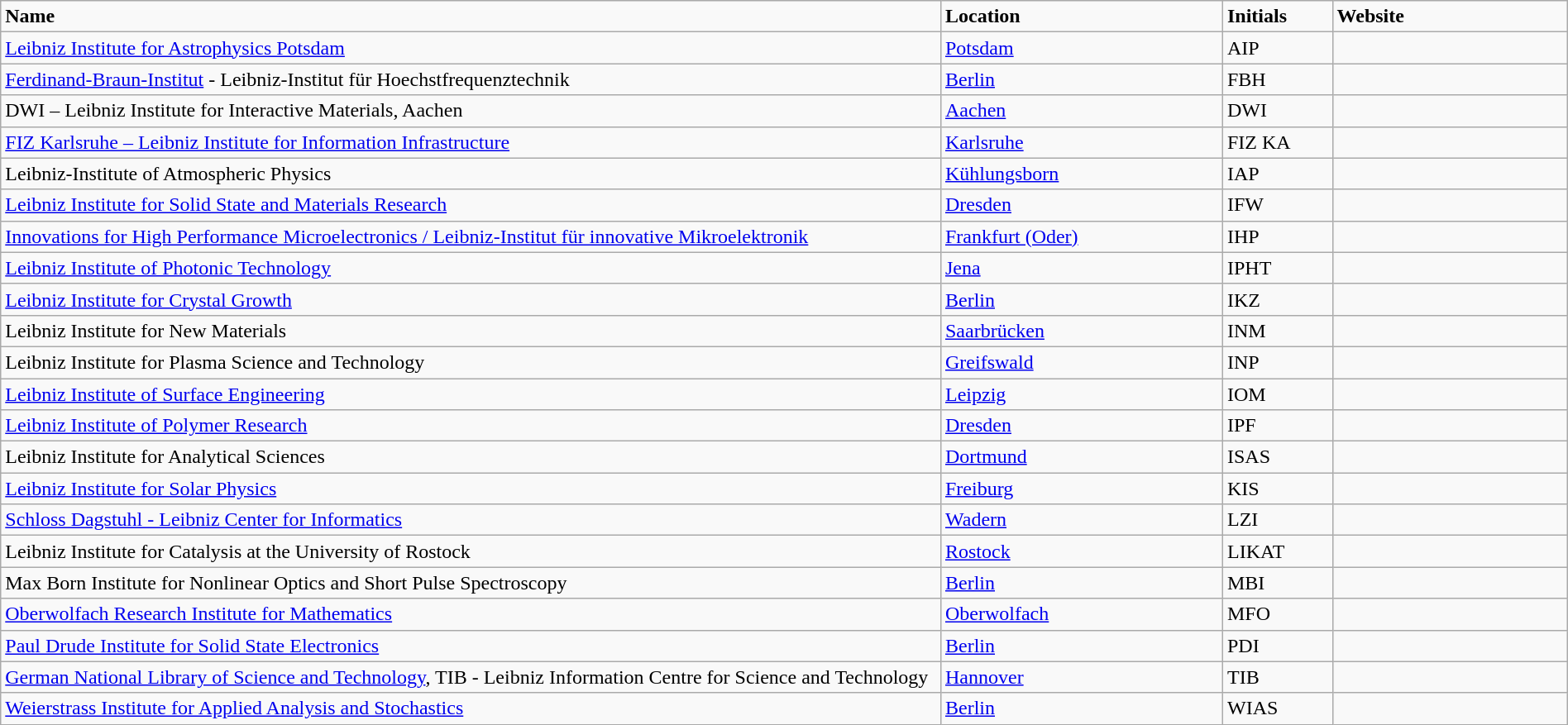<table class="wikitable" style="width:100%;">
<tr class="hintergrundfarbe8">
<td style="width:60%;"><strong>Name</strong></td>
<td style="width:18%;"><strong>Location</strong></td>
<td style="width:7%;"><strong>Initials</strong></td>
<td style="width:15%;"><strong>Website</strong></td>
</tr>
<tr>
<td><a href='#'>Leibniz Institute for Astrophysics Potsdam</a></td>
<td><a href='#'>Potsdam</a></td>
<td>AIP</td>
<td></td>
</tr>
<tr>
<td><a href='#'>Ferdinand-Braun-Institut</a> - Leibniz-Institut für Hoechstfrequenztechnik</td>
<td><a href='#'>Berlin</a></td>
<td>FBH</td>
<td></td>
</tr>
<tr>
<td>DWI – Leibniz Institute for Interactive Materials, Aachen</td>
<td><a href='#'>Aachen</a></td>
<td>DWI</td>
<td></td>
</tr>
<tr>
<td><a href='#'>FIZ Karlsruhe – Leibniz Institute for Information Infrastructure</a></td>
<td><a href='#'>Karlsruhe</a></td>
<td>FIZ KA</td>
<td></td>
</tr>
<tr>
<td>Leibniz-Institute of Atmospheric Physics</td>
<td><a href='#'>Kühlungsborn</a></td>
<td>IAP</td>
<td></td>
</tr>
<tr>
<td><a href='#'>Leibniz Institute for Solid State and Materials Research</a></td>
<td><a href='#'>Dresden</a></td>
<td>IFW</td>
<td></td>
</tr>
<tr>
<td><a href='#'>Innovations for High Performance Microelectronics / Leibniz-Institut für innovative Mikroelektronik</a></td>
<td><a href='#'>Frankfurt (Oder)</a></td>
<td>IHP</td>
<td></td>
</tr>
<tr>
<td><a href='#'>Leibniz Institute of Photonic Technology</a></td>
<td><a href='#'>Jena</a></td>
<td>IPHT</td>
<td></td>
</tr>
<tr>
<td><a href='#'>Leibniz Institute for Crystal Growth</a></td>
<td><a href='#'>Berlin</a></td>
<td>IKZ</td>
<td></td>
</tr>
<tr>
<td>Leibniz Institute for New Materials</td>
<td><a href='#'>Saarbrücken</a></td>
<td>INM</td>
<td></td>
</tr>
<tr>
<td>Leibniz Institute for Plasma Science and Technology</td>
<td><a href='#'>Greifswald</a></td>
<td>INP</td>
<td></td>
</tr>
<tr>
<td><a href='#'>Leibniz Institute of Surface Engineering</a></td>
<td><a href='#'>Leipzig</a></td>
<td>IOM</td>
<td></td>
</tr>
<tr>
<td><a href='#'>Leibniz Institute of Polymer Research</a></td>
<td><a href='#'>Dresden</a></td>
<td>IPF</td>
<td></td>
</tr>
<tr>
<td>Leibniz Institute for Analytical Sciences</td>
<td><a href='#'>Dortmund</a></td>
<td>ISAS</td>
<td></td>
</tr>
<tr>
<td><a href='#'>Leibniz Institute for Solar Physics</a></td>
<td><a href='#'>Freiburg</a></td>
<td>KIS</td>
<td></td>
</tr>
<tr>
<td><a href='#'>Schloss Dagstuhl - Leibniz Center for Informatics</a></td>
<td><a href='#'>Wadern</a></td>
<td>LZI</td>
<td></td>
</tr>
<tr>
<td>Leibniz Institute for Catalysis at the University of Rostock</td>
<td><a href='#'>Rostock</a></td>
<td>LIKAT</td>
<td></td>
</tr>
<tr>
<td>Max Born Institute for Nonlinear Optics and Short Pulse Spectroscopy</td>
<td><a href='#'>Berlin</a></td>
<td>MBI</td>
<td></td>
</tr>
<tr>
<td><a href='#'>Oberwolfach Research Institute for Mathematics </a></td>
<td><a href='#'>Oberwolfach</a></td>
<td>MFO</td>
<td></td>
</tr>
<tr>
<td><a href='#'>Paul Drude Institute for Solid State Electronics</a></td>
<td><a href='#'>Berlin</a></td>
<td>PDI</td>
<td></td>
</tr>
<tr>
<td><a href='#'>German National Library of Science and Technology</a>, TIB - Leibniz Information Centre for Science and Technology</td>
<td><a href='#'>Hannover</a></td>
<td>TIB</td>
<td></td>
</tr>
<tr>
<td><a href='#'>Weierstrass Institute for Applied Analysis and Stochastics</a></td>
<td><a href='#'>Berlin</a></td>
<td>WIAS</td>
<td></td>
</tr>
</table>
